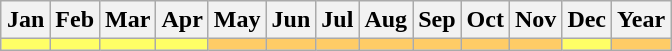<table class="wikitable" style="margin:1em auto;">
<tr>
<th><strong>Jan</strong></th>
<th><strong>Feb</strong></th>
<th><strong>Mar</strong></th>
<th><strong>Apr</strong></th>
<th><strong>May</strong></th>
<th><strong>Jun</strong></th>
<th><strong>Jul</strong></th>
<th><strong>Aug</strong></th>
<th><strong>Sep</strong></th>
<th><strong>Oct</strong></th>
<th><strong>Nov</strong></th>
<th><strong>Dec</strong></th>
<th><strong>Year</strong></th>
</tr>
<tr>
<td style="background:#ff6; color:black;"><small></small></td>
<td style="background:#ff6; color:black;"><small></small></td>
<td style="background:#ff6; color:black;"><small></small></td>
<td style="background:#ff6; color:black;"><small></small></td>
<td style="background:#fc6; color:black;"><small></small></td>
<td style="background:#fc6; color:black;"><small></small></td>
<td style="background:#fc6; color:black;"><small></small></td>
<td style="background:#fc6; color:black;"><small></small></td>
<td style="background:#fc6; color:black;"><small></small></td>
<td style="background:#fc6; color:black;"><small></small></td>
<td style="background:#fc6; color:black;"><small></small></td>
<td style="background:#ff6; color:black;"><small></small></td>
<td style="background:#fc6; color:black;"><small></small></td>
</tr>
</table>
